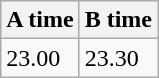<table class="wikitable" border="1" align="upright">
<tr>
<th>A time</th>
<th>B time</th>
</tr>
<tr>
<td>23.00</td>
<td>23.30</td>
</tr>
</table>
